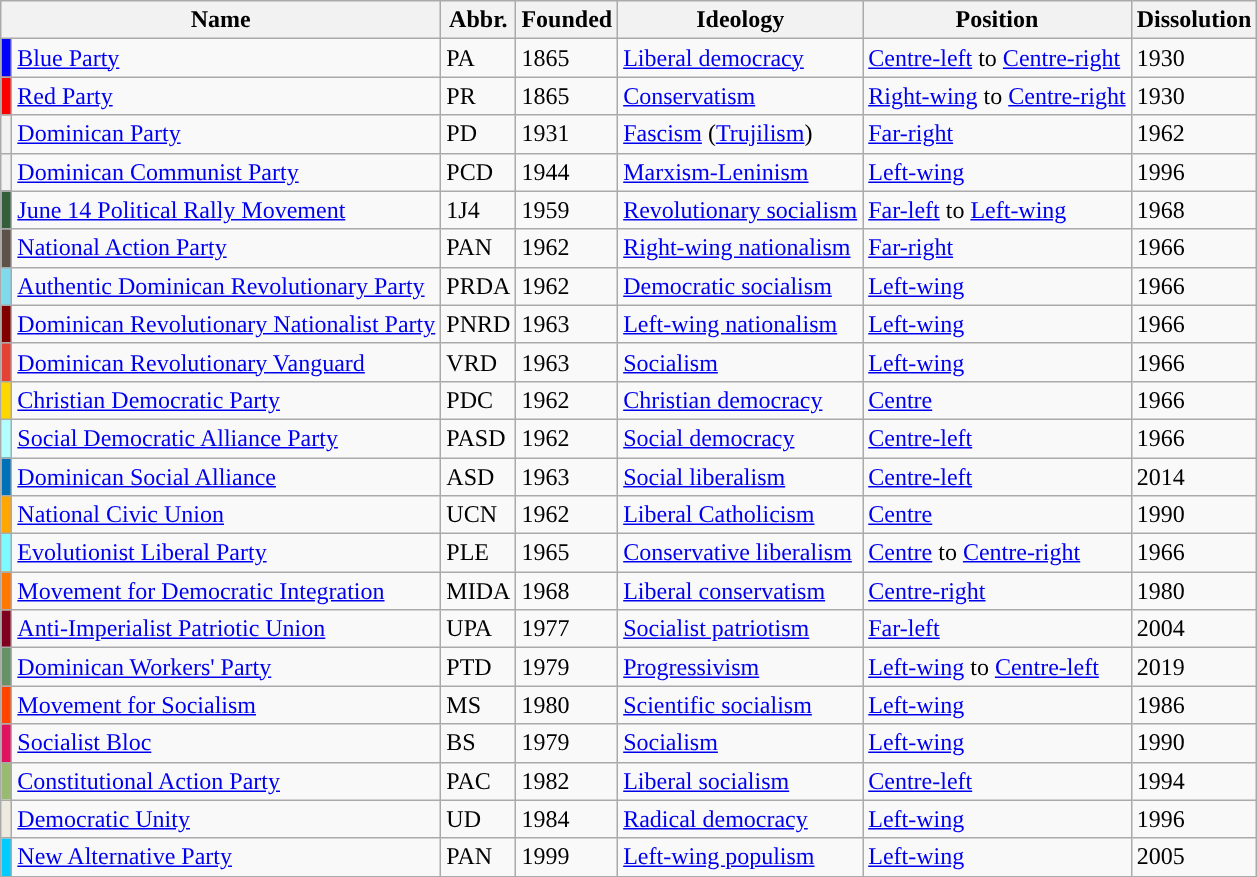<table class="wikitable sortable">
<tr>
<th Colspan="2">Name</th>
<th>Abbr.</th>
<th>Founded</th>
<th>Ideology</th>
<th>Position</th>
<th>Dissolution</th>
</tr>
<tr>
<th style="background-color: #0000FF"></th>
<td><a href='#'>Blue Party</a><br></td>
<td>PA</td>
<td>1865</td>
<td><a href='#'>Liberal democracy</a></td>
<td><a href='#'>Centre-left</a> to <a href='#'>Centre-right</a></td>
<td>1930</td>
</tr>
<tr>
<th style="background-color: #FF0000"></th>
<td><a href='#'>Red Party</a><br></td>
<td>PR</td>
<td>1865</td>
<td><a href='#'>Conservatism</a></td>
<td><a href='#'>Right-wing</a> to <a href='#'>Centre-right</a></td>
<td>1930</td>
</tr>
<tr>
<th style="background-color: "></th>
<td><a href='#'>Dominican Party</a><br></td>
<td>PD</td>
<td>1931</td>
<td><a href='#'>Fascism</a> (<a href='#'>Trujilism</a>)</td>
<td><a href='#'>Far-right</a></td>
<td>1962</td>
</tr>
<tr>
<th style="background-color: "></th>
<td><a href='#'>Dominican Communist Party</a><br></td>
<td>PCD</td>
<td>1944</td>
<td><a href='#'>Marxism-Leninism</a></td>
<td><a href='#'>Left-wing</a></td>
<td>1996</td>
</tr>
<tr>
<th style="background-color: #355E3B"></th>
<td><a href='#'>June 14 Political Rally Movement</a><br></td>
<td>1J4</td>
<td>1959</td>
<td><a href='#'>Revolutionary socialism</a></td>
<td><a href='#'>Far-left</a> to <a href='#'>Left-wing</a></td>
<td>1968</td>
</tr>
<tr>
<th style="background-color: #5C5248"></th>
<td><a href='#'>National Action Party</a><br></td>
<td>PAN</td>
<td>1962</td>
<td><a href='#'>Right-wing nationalism</a></td>
<td><a href='#'>Far-right</a></td>
<td>1966</td>
</tr>
<tr>
<th style="background-color:#80DAEB"></th>
<td><a href='#'>Authentic Dominican Revolutionary Party</a><br></td>
<td>PRDA</td>
<td>1962</td>
<td><a href='#'>Democratic socialism</a></td>
<td><a href='#'>Left-wing</a></td>
<td>1966</td>
</tr>
<tr>
<th style="background-color:#800000"></th>
<td><a href='#'>Dominican Revolutionary Nationalist Party</a><br></td>
<td>PNRD</td>
<td>1963</td>
<td><a href='#'>Left-wing nationalism</a></td>
<td><a href='#'>Left-wing</a></td>
<td>1966</td>
</tr>
<tr>
<th style="background-color:#E34234"></th>
<td><a href='#'>Dominican Revolutionary Vanguard</a><br></td>
<td>VRD</td>
<td>1963</td>
<td><a href='#'>Socialism</a></td>
<td><a href='#'>Left-wing</a></td>
<td>1966</td>
</tr>
<tr>
<th style="background-color:#FFD700"></th>
<td><a href='#'>Christian Democratic Party</a><br></td>
<td>PDC</td>
<td>1962</td>
<td><a href='#'>Christian democracy</a></td>
<td><a href='#'>Centre</a></td>
<td>1966</td>
</tr>
<tr>
<th style="background-color:#B2FFFF"></th>
<td><a href='#'>Social Democratic Alliance Party</a><br></td>
<td>PASD</td>
<td>1962</td>
<td><a href='#'>Social democracy</a></td>
<td><a href='#'>Centre-left</a></td>
<td>1966</td>
</tr>
<tr>
<th style="background-color:#0070B8"></th>
<td><a href='#'>Dominican Social Alliance</a><br></td>
<td>ASD</td>
<td>1963</td>
<td><a href='#'>Social liberalism</a></td>
<td><a href='#'>Centre-left</a></td>
<td>2014</td>
</tr>
<tr>
<th style="background-color:#FFA700"></th>
<td><a href='#'>National Civic Union</a><br></td>
<td>UCN</td>
<td>1962</td>
<td><a href='#'>Liberal Catholicism</a></td>
<td><a href='#'>Centre</a></td>
<td>1990</td>
</tr>
<tr>
<th style="background-color:#7DF9FF"></th>
<td><a href='#'>Evolutionist Liberal Party</a><br></td>
<td>PLE</td>
<td>1965</td>
<td><a href='#'>Conservative liberalism</a></td>
<td><a href='#'>Centre</a> to <a href='#'>Centre-right</a></td>
<td>1966</td>
</tr>
<tr>
<th style="background-color:#FF7900"></th>
<td><a href='#'>Movement for Democratic Integration</a><br></td>
<td>MIDA</td>
<td>1968</td>
<td><a href='#'>Liberal conservatism</a></td>
<td><a href='#'>Centre-right</a></td>
<td>1980</td>
</tr>
<tr>
<td style="background-color: #800020"></td>
<td><a href='#'>Anti-Imperialist Patriotic Union</a><br></td>
<td>UPA</td>
<td>1977</td>
<td><a href='#'>Socialist patriotism</a></td>
<td><a href='#'>Far-left</a></td>
<td>2004</td>
</tr>
<tr>
<td style="background-color: #679267"></td>
<td><a href='#'>Dominican Workers' Party</a><br></td>
<td>PTD</td>
<td>1979</td>
<td><a href='#'>Progressivism</a></td>
<td><a href='#'>Left-wing</a> to <a href='#'>Centre-left</a></td>
<td>2019</td>
</tr>
<tr>
<th style="background-color: #FF4500"></th>
<td><a href='#'>Movement for Socialism</a><br></td>
<td>MS</td>
<td>1980</td>
<td><a href='#'>Scientific socialism</a></td>
<td><a href='#'>Left-wing</a></td>
<td>1986</td>
</tr>
<tr>
<th style="background-color: #E0115F"></th>
<td><a href='#'>Socialist Bloc</a><br></td>
<td>BS</td>
<td>1979</td>
<td><a href='#'>Socialism</a></td>
<td><a href='#'>Left-wing</a></td>
<td>1990</td>
</tr>
<tr>
<th style="background-color: #9AB973"></th>
<td><a href='#'>Constitutional Action Party</a><br></td>
<td>PAC</td>
<td>1982</td>
<td><a href='#'>Liberal socialism</a></td>
<td><a href='#'>Centre-left</a></td>
<td>1994</td>
</tr>
<tr>
<th style="background-color: #EDEAE0"></th>
<td><a href='#'>Democratic Unity</a><br></td>
<td>UD</td>
<td>1984</td>
<td><a href='#'>Radical democracy</a></td>
<td><a href='#'>Left-wing</a></td>
<td>1996</td>
</tr>
<tr>
<th style="background-color: #00CCFF"></th>
<td><a href='#'>New Alternative Party</a><br></td>
<td>PAN</td>
<td>1999</td>
<td><a href='#'>Left-wing populism</a></td>
<td><a href='#'>Left-wing</a></td>
<td>2005</td>
</tr>
</table>
